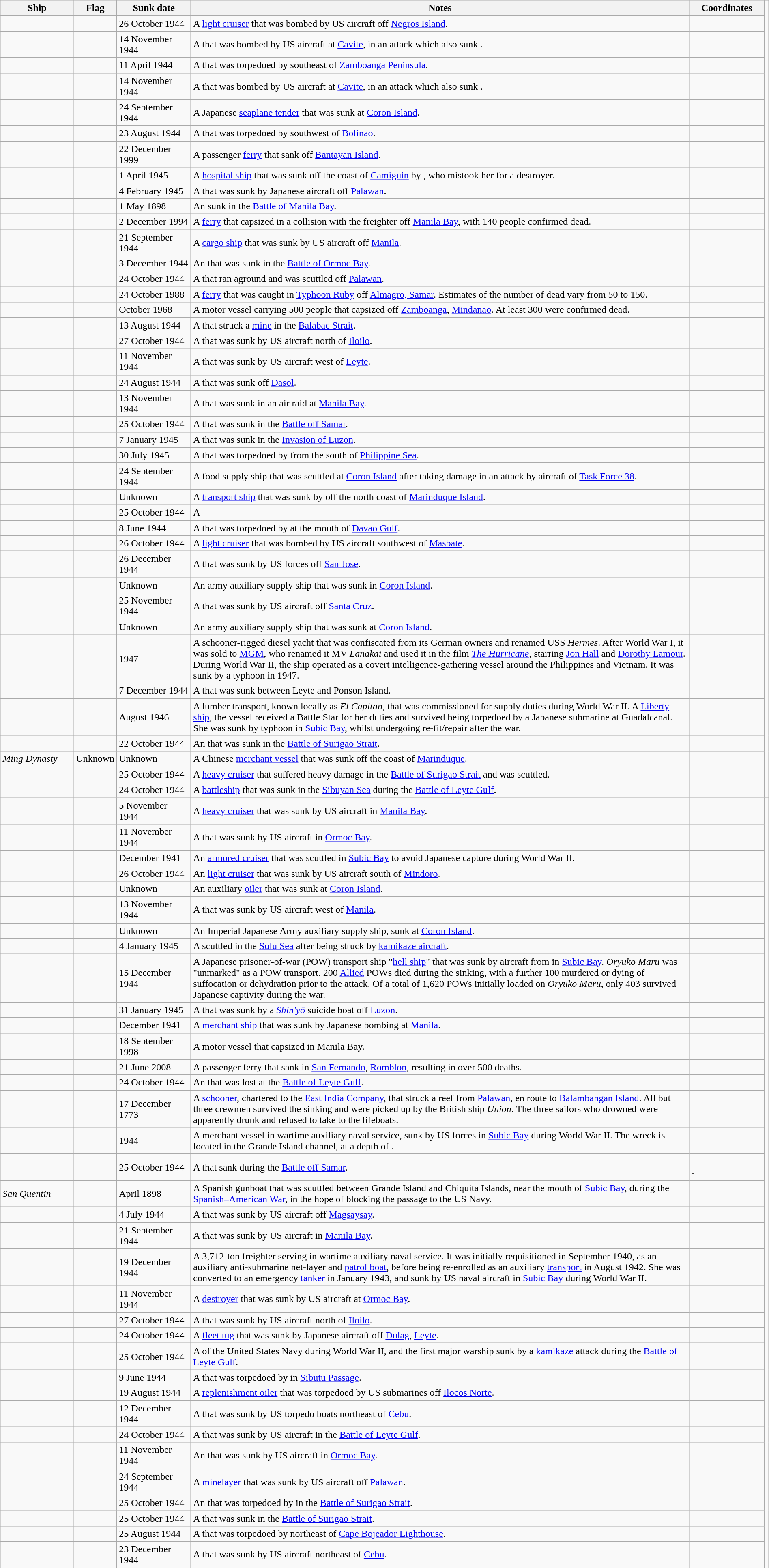<table class=wikitable | style = "width:100%">
<tr>
<th style="width:10%">Ship</th>
<th>Flag</th>
<th style="width:10%">Sunk date</th>
<th style="width:70%">Notes</th>
<th style="width:10%">Coordinates</th>
</tr>
<tr>
</tr>
<tr>
<td></td>
<td></td>
<td>26 October 1944</td>
<td>A  <a href='#'>light cruiser</a> that was bombed by US aircraft off <a href='#'>Negros Island</a>.</td>
<td></td>
</tr>
<tr>
<td></td>
<td></td>
<td>14 November 1944</td>
<td>A  that was bombed by US aircraft at <a href='#'>Cavite</a>, in an attack which also sunk .</td>
<td></td>
</tr>
<tr>
<td></td>
<td></td>
<td>11 April 1944</td>
<td>A  that was torpedoed by  southeast of <a href='#'>Zamboanga Peninsula</a>.</td>
<td></td>
</tr>
<tr>
<td></td>
<td></td>
<td>14 November 1944</td>
<td>A  that was bombed by US aircraft at <a href='#'>Cavite</a>, in an attack which also sunk .</td>
<td></td>
</tr>
<tr>
<td></td>
<td></td>
<td>24 September 1944</td>
<td>A Japanese <a href='#'>seaplane tender</a> that was sunk at <a href='#'>Coron Island</a>.</td>
<td></td>
</tr>
<tr>
<td></td>
<td></td>
<td>23 August 1944</td>
<td>A  that was torpedoed by  southwest of <a href='#'>Bolinao</a>.</td>
<td></td>
</tr>
<tr>
<td></td>
<td></td>
<td>22 December 1999</td>
<td>A passenger <a href='#'>ferry</a> that sank off <a href='#'>Bantayan Island</a>.</td>
<td></td>
</tr>
<tr>
<td></td>
<td></td>
<td>1 April 1945</td>
<td>A <a href='#'>hospital ship</a> that was sunk off the coast of <a href='#'>Camiguin</a> by , who mistook her for a destroyer.</td>
<td></td>
</tr>
<tr>
<td></td>
<td></td>
<td>4 February 1945</td>
<td>A  that was sunk by Japanese aircraft off <a href='#'>Palawan</a>.</td>
<td></td>
</tr>
<tr>
<td></td>
<td></td>
<td>1 May 1898</td>
<td>An  sunk in the <a href='#'>Battle of Manila Bay</a>.</td>
<td></td>
</tr>
<tr>
<td></td>
<td></td>
<td>2 December 1994</td>
<td>A <a href='#'>ferry</a> that capsized in a collision with the freighter  off <a href='#'>Manila Bay</a>, with 140 people confirmed dead.</td>
<td></td>
</tr>
<tr>
<td></td>
<td></td>
<td>21 September 1944</td>
<td>A <a href='#'>cargo ship</a> that was sunk by US aircraft off <a href='#'>Manila</a>.</td>
<td></td>
</tr>
<tr>
<td></td>
<td></td>
<td>3 December 1944</td>
<td>An  that was sunk in the <a href='#'>Battle of Ormoc Bay</a>.</td>
<td></td>
</tr>
<tr>
<td></td>
<td></td>
<td>24 October 1944</td>
<td>A  that ran aground and was scuttled off <a href='#'>Palawan</a>.</td>
<td></td>
</tr>
<tr>
<td></td>
<td></td>
<td>24 October 1988</td>
<td>A <a href='#'>ferry</a> that was caught in <a href='#'>Typhoon Ruby</a> off <a href='#'>Almagro, Samar</a>. Estimates of the number of dead vary from 50 to 150.</td>
<td></td>
</tr>
<tr>
<td></td>
<td></td>
<td>October 1968</td>
<td>A motor vessel carrying 500 people that capsized off <a href='#'>Zamboanga</a>, <a href='#'>Mindanao</a>. At least 300 were confirmed dead.</td>
<td></td>
</tr>
<tr>
<td></td>
<td></td>
<td>13 August 1944</td>
<td>A  that struck a <a href='#'>mine</a> in the <a href='#'>Balabac Strait</a>.</td>
<td></td>
</tr>
<tr>
<td></td>
<td></td>
<td>27 October 1944</td>
<td>A  that was sunk by US aircraft  north of <a href='#'>Iloilo</a>.</td>
<td></td>
</tr>
<tr>
<td></td>
<td></td>
<td>11 November 1944</td>
<td>A  that was sunk by US aircraft west of <a href='#'>Leyte</a>.</td>
<td></td>
</tr>
<tr>
<td></td>
<td></td>
<td>24 August 1944</td>
<td>A  that was sunk off <a href='#'>Dasol</a>.</td>
<td></td>
</tr>
<tr>
<td></td>
<td></td>
<td>13 November 1944</td>
<td>A  that was sunk in an air raid at <a href='#'>Manila Bay</a>.</td>
<td></td>
</tr>
<tr>
<td></td>
<td></td>
<td>25 October 1944</td>
<td>A  that was sunk in the <a href='#'>Battle off Samar</a>.</td>
<td></td>
</tr>
<tr>
<td></td>
<td></td>
<td>7 January 1945</td>
<td>A  that was sunk in the <a href='#'>Invasion of Luzon</a>.</td>
<td></td>
</tr>
<tr>
<td></td>
<td></td>
<td>30 July 1945</td>
<td>A  that was torpedoed by  from the south of <a href='#'>Philippine Sea</a>.</td>
<td></td>
</tr>
<tr>
<td></td>
<td></td>
<td>24 September 1944</td>
<td>A food supply ship that was scuttled at <a href='#'>Coron Island</a> after taking damage in an attack by aircraft of <a href='#'>Task Force 38</a>.</td>
<td></td>
</tr>
<tr>
<td></td>
<td></td>
<td>Unknown</td>
<td>A <a href='#'>transport ship</a> that was sunk by  off the north coast of <a href='#'>Marinduque Island</a>.</td>
<td></td>
</tr>
<tr>
<td></td>
<td></td>
<td>25 October 1944</td>
<td>A </td>
<td></td>
</tr>
<tr>
<td></td>
<td></td>
<td>8 June 1944</td>
<td>A  that was torpedoed by  at the mouth of <a href='#'>Davao Gulf</a>.</td>
<td></td>
</tr>
<tr>
<td></td>
<td></td>
<td>26 October 1944</td>
<td>A  <a href='#'>light cruiser</a> that was bombed by US aircraft southwest of <a href='#'>Masbate</a>.</td>
<td></td>
</tr>
<tr>
<td></td>
<td></td>
<td>26 December 1944</td>
<td>A  that was sunk by US forces off <a href='#'>San Jose</a>.</td>
<td></td>
</tr>
<tr>
<td></td>
<td></td>
<td>Unknown</td>
<td>An army auxiliary supply ship that was sunk in <a href='#'>Coron Island</a>.</td>
<td></td>
</tr>
<tr>
<td></td>
<td></td>
<td>25 November 1944</td>
<td>A  that was sunk by US aircraft off <a href='#'>Santa Cruz</a>.</td>
<td></td>
</tr>
<tr>
<td></td>
<td></td>
<td>Unknown</td>
<td>An army auxiliary supply ship that was sunk at <a href='#'>Coron Island</a>.</td>
<td></td>
</tr>
<tr>
<td></td>
<td></td>
<td>1947</td>
<td>A schooner-rigged diesel yacht that was confiscated from its German owners and renamed USS <em>Hermes</em>. After World War I, it was sold to <a href='#'>MGM</a>, who renamed it MV <em>Lanakai</em> and used it in the film <a href='#'><em>The Hurricane</em></a>, starring <a href='#'>Jon Hall</a> and <a href='#'>Dorothy Lamour</a>. During World War II, the ship operated as a covert intelligence-gathering vessel around the Philippines and Vietnam. It was sunk by a typhoon in 1947.</td>
<td></td>
</tr>
<tr>
<td></td>
<td></td>
<td>7 December 1944</td>
<td>A  that was sunk between Leyte and Ponson Island.</td>
<td></td>
</tr>
<tr>
<td></td>
<td></td>
<td>August 1946</td>
<td>A lumber transport, known locally as <em>El Capitan</em>, that was commissioned for supply duties during World War II. A <a href='#'>Liberty ship</a>, the vessel received a Battle Star for her duties and survived being torpedoed by a Japanese submarine at Guadalcanal. She was sunk by typhoon in <a href='#'>Subic Bay</a>, whilst undergoing re-fit/repair after the war.</td>
<td></td>
</tr>
<tr>
<td></td>
<td></td>
<td>22 October 1944</td>
<td>An  that was sunk in the <a href='#'>Battle of Surigao Strait</a>.</td>
<td></td>
</tr>
<tr>
<td><em>Ming Dynasty</em></td>
<td>Unknown</td>
<td>Unknown</td>
<td>A Chinese <a href='#'>merchant vessel</a> that was sunk off the coast of <a href='#'>Marinduque</a>.</td>
<td></td>
</tr>
<tr>
<td></td>
<td></td>
<td>25 October 1944</td>
<td>A  <a href='#'>heavy cruiser</a> that suffered heavy damage in the <a href='#'>Battle of Surigao Strait</a> and was scuttled.</td>
<td></td>
</tr>
<tr>
<td></td>
<td></td>
<td>24 October 1944</td>
<td>A  <a href='#'>battleship</a> that was sunk in the <a href='#'>Sibuyan Sea</a> during the <a href='#'>Battle of Leyte Gulf</a>.</td>
<td></td>
<td></td>
</tr>
<tr>
<td></td>
<td></td>
<td>5 November 1944</td>
<td>A  <a href='#'>heavy cruiser</a> that was sunk by US aircraft in <a href='#'>Manila Bay</a>.</td>
<td></td>
</tr>
<tr>
<td></td>
<td></td>
<td>11 November 1944</td>
<td>A  that was sunk by US aircraft in <a href='#'>Ormoc Bay</a>.</td>
<td></td>
</tr>
<tr>
<td></td>
<td></td>
<td>December 1941</td>
<td>An <a href='#'>armored cruiser</a> that was scuttled in <a href='#'>Subic Bay</a> to avoid Japanese capture during World War II.</td>
<td></td>
</tr>
<tr>
<td></td>
<td></td>
<td>26 October 1944</td>
<td>An  <a href='#'>light cruiser</a> that was sunk by US aircraft south of <a href='#'>Mindoro</a>.</td>
<td></td>
</tr>
<tr>
<td></td>
<td></td>
<td>Unknown</td>
<td>An auxiliary <a href='#'>oiler</a> that was sunk at <a href='#'>Coron Island</a>.</td>
<td></td>
</tr>
<tr>
<td></td>
<td></td>
<td>13 November 1944</td>
<td>A  that was sunk by US aircraft west of <a href='#'>Manila</a>.</td>
<td></td>
</tr>
<tr>
<td></td>
<td></td>
<td>Unknown</td>
<td>An Imperial Japanese Army auxiliary supply ship, sunk at <a href='#'>Coron Island</a>.</td>
<td></td>
</tr>
<tr>
<td></td>
<td></td>
<td>4 January 1945</td>
<td>A  scuttled in the <a href='#'>Sulu Sea</a> after being struck by <a href='#'>kamikaze aircraft</a>.</td>
<td></td>
</tr>
<tr>
<td></td>
<td></td>
<td>15 December 1944</td>
<td>A Japanese prisoner-of-war (POW) transport ship "<a href='#'>hell ship</a>" that was sunk by aircraft from  in <a href='#'>Subic Bay</a>. <em>Oryuko Maru</em> was "unmarked" as a POW transport. 200 <a href='#'>Allied</a> POWs died during the sinking, with a further 100 murdered or dying of suffocation or dehydration prior to the attack. Of a total of 1,620 POWs initially loaded on <em>Oryuko Maru</em>, only 403 survived Japanese captivity during the war.</td>
<td></td>
</tr>
<tr>
<td></td>
<td></td>
<td>31 January 1945</td>
<td>A  that was sunk by a <a href='#'><em>Shin'yō</em></a> suicide boat off <a href='#'>Luzon</a>.</td>
<td></td>
</tr>
<tr>
<td></td>
<td></td>
<td>December 1941</td>
<td>A <a href='#'>merchant ship</a> that was sunk by Japanese bombing at <a href='#'>Manila</a>.</td>
<td></td>
</tr>
<tr>
<td></td>
<td></td>
<td>18 September 1998</td>
<td>A motor vessel that capsized in Manila Bay.</td>
<td></td>
</tr>
<tr>
<td></td>
<td></td>
<td>21 June 2008</td>
<td>A passenger ferry that sank in <a href='#'>San Fernando</a>, <a href='#'>Romblon</a>, resulting in over 500 deaths.</td>
<td></td>
</tr>
<tr>
<td></td>
<td></td>
<td>24 October 1944</td>
<td>An  that was lost at the <a href='#'>Battle of Leyte Gulf</a>.</td>
<td></td>
</tr>
<tr>
<td></td>
<td></td>
<td>17 December 1773</td>
<td>A <a href='#'>schooner</a>, chartered to the <a href='#'>East India Company</a>, that struck a reef  from <a href='#'>Palawan</a>, en route to <a href='#'>Balambangan Island</a>. All but three crewmen survived the sinking and were picked up by the British ship <em>Union</em>. The three sailors who drowned were apparently drunk and refused to take to the lifeboats.</td>
<td></td>
</tr>
<tr>
<td></td>
<td></td>
<td>1944</td>
<td>A merchant vessel in wartime auxiliary naval service, sunk by US forces in <a href='#'>Subic Bay</a> during World War II. The wreck is located in the Grande Island channel, at a depth of .</td>
<td></td>
</tr>
<tr>
<td></td>
<td></td>
<td>25 October 1944</td>
<td>A  that sank during the <a href='#'>Battle off Samar</a>.</td>
<td><br>-</td>
</tr>
<tr>
<td><em>San Quentin</em></td>
<td></td>
<td>April 1898</td>
<td>A Spanish gunboat that was scuttled between Grande Island and Chiquita Islands, near the mouth of <a href='#'>Subic Bay</a>, during the <a href='#'>Spanish–American War</a>, in the hope of blocking the passage to the US Navy.</td>
<td></td>
</tr>
<tr>
<td></td>
<td></td>
<td>4 July 1944</td>
<td>A  that was sunk by US aircraft off <a href='#'>Magsaysay</a>.</td>
<td></td>
</tr>
<tr>
<td></td>
<td></td>
<td>21 September 1944</td>
<td>A  that was sunk by US aircraft in <a href='#'>Manila Bay</a>.</td>
<td></td>
</tr>
<tr>
<td></td>
<td></td>
<td>19 December 1944</td>
<td>A 3,712-ton freighter serving in wartime auxiliary naval service. It was initially requisitioned in September 1940, as an auxiliary anti-submarine net-layer and <a href='#'>patrol boat</a>, before being re-enrolled as an auxiliary <a href='#'>transport</a> in August 1942. She was converted to an emergency <a href='#'>tanker</a> in January 1943, and sunk by US naval aircraft in <a href='#'>Subic Bay</a> during World War II.</td>
<td></td>
</tr>
<tr>
<td></td>
<td></td>
<td>11 November 1944</td>
<td>A <a href='#'>destroyer</a> that was sunk by US aircraft at <a href='#'>Ormoc Bay</a>.</td>
<td></td>
</tr>
<tr>
<td></td>
<td></td>
<td>27 October 1944</td>
<td>A  that was sunk by US aircraft  north of <a href='#'>Iloilo</a>.</td>
<td></td>
</tr>
<tr>
<td></td>
<td></td>
<td>24 October 1944</td>
<td>A  <a href='#'>fleet tug</a> that was sunk by Japanese aircraft off <a href='#'>Dulag</a>, <a href='#'>Leyte</a>.</td>
<td></td>
</tr>
<tr>
<td></td>
<td></td>
<td>25 October 1944</td>
<td>A  of the United States Navy during World War II, and the first major warship sunk by a <a href='#'>kamikaze</a> attack during the <a href='#'>Battle of Leyte Gulf</a>.</td>
<td></td>
</tr>
<tr>
<td></td>
<td></td>
<td>9 June 1944</td>
<td>A  that was torpedoed by  in <a href='#'>Sibutu Passage</a>.</td>
<td></td>
</tr>
<tr>
<td></td>
<td></td>
<td>19 August 1944</td>
<td>A <a href='#'>replenishment oiler</a> that was torpedoed by US submarines off <a href='#'>Ilocos Norte</a>.</td>
<td></td>
</tr>
<tr>
<td></td>
<td></td>
<td>12 December 1944</td>
<td>A  that was sunk by US torpedo boats  northeast of <a href='#'>Cebu</a>.</td>
<td></td>
</tr>
<tr>
<td></td>
<td></td>
<td>24 October 1944</td>
<td>A  that was sunk by US aircraft in the <a href='#'>Battle of Leyte Gulf</a>.</td>
<td></td>
</tr>
<tr>
<td></td>
<td></td>
<td>11 November 1944</td>
<td>An  that was sunk by US aircraft in <a href='#'>Ormoc Bay</a>.</td>
<td></td>
</tr>
<tr>
<td></td>
<td></td>
<td>24 September 1944</td>
<td>A <a href='#'>minelayer</a> that was sunk by US aircraft off <a href='#'>Palawan</a>.</td>
<td></td>
</tr>
<tr>
<td></td>
<td></td>
<td>25 October 1944</td>
<td>An  that was torpedoed by  in the <a href='#'>Battle of Surigao Strait</a>.</td>
<td></td>
</tr>
<tr>
<td></td>
<td></td>
<td>25 October 1944</td>
<td>A  that was sunk in the <a href='#'>Battle of Surigao Strait</a>.</td>
<td></td>
</tr>
<tr>
<td></td>
<td></td>
<td>25 August 1944</td>
<td>A  that was torpedoed by  northeast of <a href='#'>Cape Bojeador Lighthouse</a>.</td>
<td></td>
</tr>
<tr>
<td></td>
<td></td>
<td>23 December 1944</td>
<td>A  that was sunk by US aircraft  northeast of <a href='#'>Cebu</a>.</td>
<td></td>
</tr>
</table>
